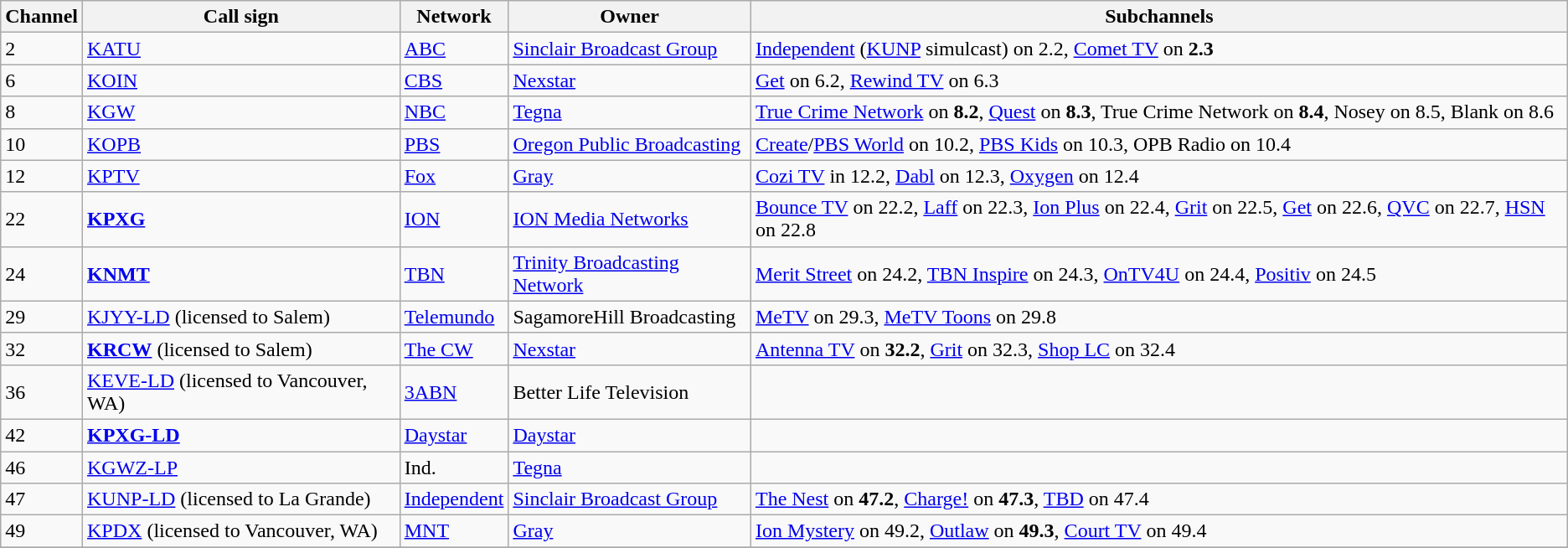<table class="wikitable">
<tr>
<th>Channel</th>
<th>Call sign</th>
<th>Network</th>
<th>Owner</th>
<th>Subchannels</th>
</tr>
<tr>
<td>2</td>
<td><a href='#'>KATU</a></td>
<td><a href='#'>ABC</a></td>
<td><a href='#'>Sinclair Broadcast Group</a></td>
<td><a href='#'>Independent</a> (<a href='#'>KUNP</a> simulcast) on 2.2, <a href='#'>Comet TV</a> on <strong>2.3</strong></td>
</tr>
<tr>
<td>6</td>
<td><a href='#'>KOIN</a></td>
<td><a href='#'>CBS</a></td>
<td><a href='#'>Nexstar</a></td>
<td><a href='#'>Get</a> on 6.2, <a href='#'>Rewind TV</a> on 6.3</td>
</tr>
<tr>
<td>8</td>
<td><a href='#'>KGW</a></td>
<td><a href='#'>NBC</a></td>
<td><a href='#'>Tegna</a></td>
<td><a href='#'>True Crime Network</a> on <strong>8.2</strong>, <a href='#'>Quest</a> on <strong>8.3</strong>, True Crime Network on <strong>8.4</strong>, Nosey on 8.5, Blank on 8.6</td>
</tr>
<tr>
<td>10</td>
<td><a href='#'>KOPB</a></td>
<td><a href='#'>PBS</a></td>
<td><a href='#'>Oregon Public Broadcasting</a></td>
<td><a href='#'>Create</a>/<a href='#'>PBS World</a> on 10.2, <a href='#'>PBS Kids</a> on 10.3, OPB Radio on 10.4</td>
</tr>
<tr>
<td>12</td>
<td><a href='#'>KPTV</a></td>
<td><a href='#'>Fox</a></td>
<td><a href='#'>Gray</a></td>
<td><a href='#'>Cozi TV</a> in 12.2, <a href='#'>Dabl</a> on 12.3, <a href='#'>Oxygen</a> on 12.4</td>
</tr>
<tr>
<td>22</td>
<td><strong><a href='#'>KPXG</a></strong></td>
<td><a href='#'>ION</a></td>
<td><a href='#'>ION Media Networks</a></td>
<td><a href='#'>Bounce TV</a> on 22.2, <a href='#'>Laff</a> on 22.3, <a href='#'>Ion Plus</a> on 22.4, <a href='#'>Grit</a> on 22.5, <a href='#'>Get</a> on 22.6, <a href='#'>QVC</a> on 22.7, <a href='#'>HSN</a> on 22.8</td>
</tr>
<tr>
<td>24</td>
<td><strong><a href='#'>KNMT</a></strong></td>
<td><a href='#'>TBN</a></td>
<td><a href='#'>Trinity Broadcasting Network</a></td>
<td><a href='#'>Merit Street</a> on 24.2, <a href='#'>TBN Inspire</a> on 24.3, <a href='#'>OnTV4U</a> on  24.4, <a href='#'>Positiv</a> on 24.5</td>
</tr>
<tr>
<td>29</td>
<td><a href='#'>KJYY-LD</a> (licensed to Salem)</td>
<td><a href='#'>Telemundo</a></td>
<td>SagamoreHill Broadcasting</td>
<td><a href='#'>MeTV</a> on 29.3, <a href='#'>MeTV Toons</a> on 29.8</td>
</tr>
<tr>
<td>32</td>
<td><strong><a href='#'>KRCW</a></strong> (licensed to Salem)</td>
<td><a href='#'>The CW</a></td>
<td><a href='#'>Nexstar</a></td>
<td><a href='#'>Antenna TV</a> on <strong>32.2</strong>, <a href='#'>Grit</a> on 32.3, <a href='#'>Shop LC</a> on 32.4</td>
</tr>
<tr>
<td>36</td>
<td><a href='#'>KEVE-LD</a> (licensed to Vancouver, WA)</td>
<td><a href='#'>3ABN</a></td>
<td>Better Life Television</td>
<td></td>
</tr>
<tr>
<td>42</td>
<td><strong><a href='#'>KPXG-LD</a></strong></td>
<td><a href='#'>Daystar</a></td>
<td><a href='#'>Daystar</a></td>
<td></td>
</tr>
<tr>
<td>46</td>
<td><a href='#'>KGWZ-LP</a></td>
<td>Ind.</td>
<td><a href='#'>Tegna</a></td>
<td></td>
</tr>
<tr>
<td>47</td>
<td><a href='#'>KUNP-LD</a> (licensed to La Grande)</td>
<td><a href='#'>Independent</a></td>
<td><a href='#'>Sinclair Broadcast Group</a></td>
<td><a href='#'>The Nest</a> on <strong>47.2</strong>, <a href='#'>Charge!</a> on <strong>47.3</strong>, <a href='#'>TBD</a> on 47.4</td>
</tr>
<tr>
<td>49</td>
<td><a href='#'>KPDX</a> (licensed to Vancouver, WA)</td>
<td><a href='#'>MNT</a></td>
<td><a href='#'>Gray</a></td>
<td><a href='#'>Ion Mystery</a> on 49.2, <a href='#'>Outlaw</a> on <strong>49.3</strong>, <a href='#'>Court TV</a> on 49.4</td>
</tr>
<tr>
</tr>
</table>
